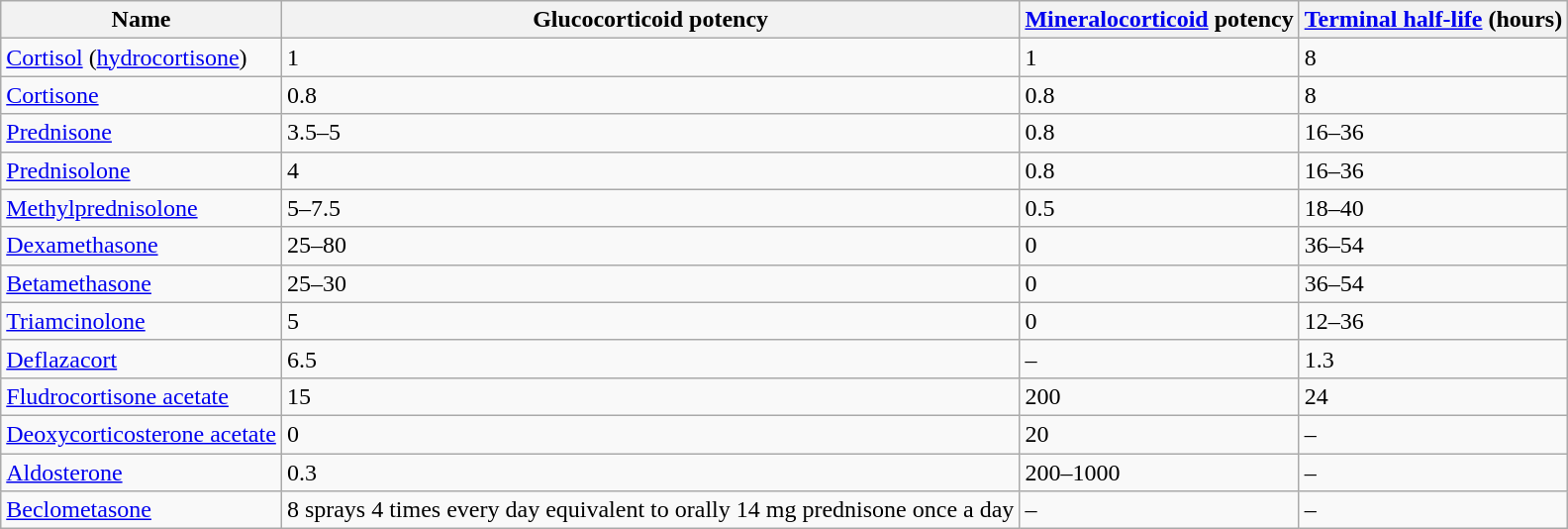<table class="wikitable">
<tr>
<th>Name</th>
<th>Glucocorticoid potency</th>
<th><a href='#'>Mineralocorticoid</a> potency</th>
<th><a href='#'>Terminal half-life</a> (hours)</th>
</tr>
<tr>
<td><a href='#'>Cortisol</a> (<a href='#'>hydrocortisone</a>)</td>
<td>1</td>
<td>1</td>
<td>8</td>
</tr>
<tr>
<td><a href='#'>Cortisone</a></td>
<td>0.8</td>
<td>0.8</td>
<td>8</td>
</tr>
<tr>
<td><a href='#'>Prednisone</a></td>
<td>3.5–5</td>
<td>0.8</td>
<td>16–36</td>
</tr>
<tr>
<td><a href='#'>Prednisolone</a></td>
<td>4</td>
<td>0.8</td>
<td>16–36</td>
</tr>
<tr>
<td><a href='#'>Methylprednisolone</a></td>
<td>5–7.5</td>
<td>0.5</td>
<td>18–40</td>
</tr>
<tr>
<td><a href='#'>Dexamethasone</a></td>
<td>25–80</td>
<td>0</td>
<td>36–54</td>
</tr>
<tr>
<td><a href='#'>Betamethasone</a></td>
<td>25–30</td>
<td>0</td>
<td>36–54</td>
</tr>
<tr>
<td><a href='#'>Triamcinolone</a></td>
<td>5</td>
<td>0</td>
<td>12–36</td>
</tr>
<tr>
<td><a href='#'>Deflazacort</a></td>
<td>6.5</td>
<td>–</td>
<td>1.3</td>
</tr>
<tr>
<td><a href='#'>Fludrocortisone acetate</a></td>
<td>15</td>
<td>200</td>
<td>24</td>
</tr>
<tr>
<td><a href='#'>Deoxycorticosterone acetate</a></td>
<td>0</td>
<td>20</td>
<td>–</td>
</tr>
<tr>
<td><a href='#'>Aldosterone</a></td>
<td>0.3</td>
<td>200–1000</td>
<td>–</td>
</tr>
<tr>
<td><a href='#'>Beclometasone</a></td>
<td>8 sprays 4 times every day equivalent to orally 14 mg prednisone once a day</td>
<td>–</td>
<td>–</td>
</tr>
</table>
